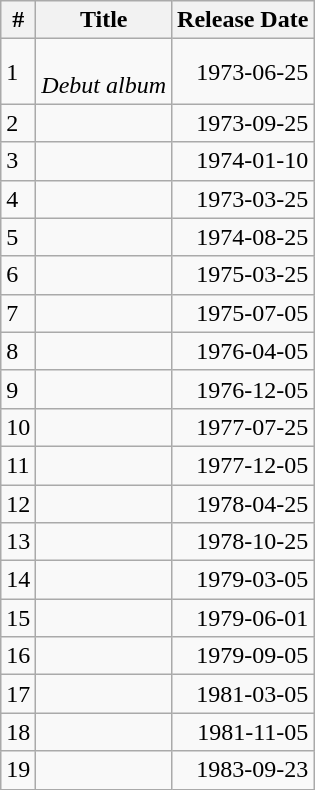<table class="wikitable">
<tr>
<th>#</th>
<th>Title</th>
<th>Release Date</th>
</tr>
<tr>
<td>1</td>
<td align="left"><br><em>Debut album</em></td>
<td align="right">1973-06-25</td>
</tr>
<tr>
<td>2</td>
<td align="left"></td>
<td align="right">1973-09-25</td>
</tr>
<tr>
<td>3</td>
<td align="left"></td>
<td align="right">1974-01-10</td>
</tr>
<tr>
<td>4</td>
<td align="left"></td>
<td align="right">1973-03-25</td>
</tr>
<tr>
<td>5</td>
<td align="left"><br></td>
<td align="right">1974-08-25</td>
</tr>
<tr>
<td>6</td>
<td align="left"></td>
<td align="right">1975-03-25</td>
</tr>
<tr>
<td>7</td>
<td align="left"></td>
<td align="right">1975-07-05</td>
</tr>
<tr>
<td>8</td>
<td align="left"></td>
<td align="right">1976-04-05</td>
</tr>
<tr>
<td>9</td>
<td align="left"><br></td>
<td align="right">1976-12-05</td>
</tr>
<tr>
<td>10</td>
<td align="left"><br></td>
<td align="right">1977-07-25</td>
</tr>
<tr>
<td>11</td>
<td align="left"></td>
<td align="right">1977-12-05</td>
</tr>
<tr>
<td>12</td>
<td align="left"></td>
<td align="right">1978-04-25</td>
</tr>
<tr>
<td>13</td>
<td align="left"><br></td>
<td align="right">1978-10-25</td>
</tr>
<tr>
<td>14</td>
<td align="left"></td>
<td align="right">1979-03-05</td>
</tr>
<tr>
<td>15</td>
<td align="left"><br></td>
<td align="right">1979-06-01</td>
</tr>
<tr>
<td>16</td>
<td align="left"></td>
<td align="right">1979-09-05</td>
</tr>
<tr>
<td>17</td>
<td align="left"></td>
<td align="right">1981-03-05</td>
</tr>
<tr>
<td>18</td>
<td align="left"></td>
<td align="right">1981-11-05</td>
</tr>
<tr>
<td>19</td>
<td align="left"></td>
<td align="right">1983-09-23</td>
</tr>
</table>
